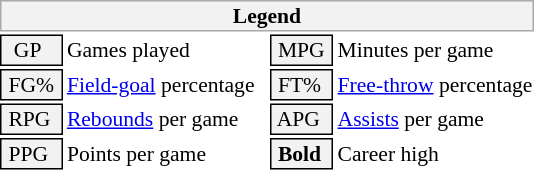<table class="toccolours" style="font-size: 90%; white-space: nowrap;">
<tr>
<th colspan="6" style="background:#f2f2f2; border:1px solid #aaa;">Legend</th>
</tr>
<tr>
<td style="background:#f2f2f2; border:1px solid black;">  GP</td>
<td>Games played</td>
<td style="background:#f2f2f2; border:1px solid black;"> MPG </td>
<td>Minutes per game</td>
</tr>
<tr>
<td style="background:#f2f2f2; border:1px solid black;"> FG% </td>
<td style="padding-right: 8px"><a href='#'>Field-goal</a> percentage</td>
<td style="background:#f2f2f2; border:1px solid black;"> FT% </td>
<td><a href='#'>Free-throw</a> percentage</td>
</tr>
<tr>
<td style="background:#f2f2f2; border:1px solid black;"> RPG </td>
<td><a href='#'>Rebounds</a> per game</td>
<td style="background:#f2f2f2; border:1px solid black;"> APG </td>
<td><a href='#'>Assists</a> per game</td>
</tr>
<tr>
<td style="background:#f2f2f2; border:1px solid black;"> PPG </td>
<td>Points per game</td>
<td style="background-color: #F2F2F2; border: 1px solid black"> <strong>Bold</strong> </td>
<td>Career high</td>
</tr>
<tr>
</tr>
</table>
